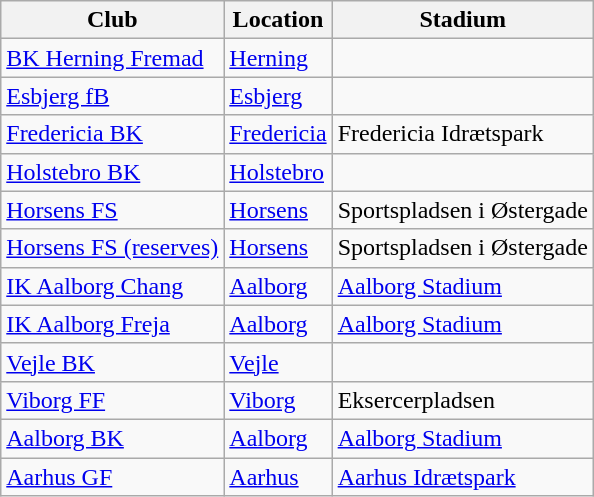<table class="wikitable sortable">
<tr>
<th>Club</th>
<th>Location</th>
<th>Stadium</th>
</tr>
<tr>
<td><a href='#'>BK Herning Fremad</a></td>
<td><a href='#'>Herning</a></td>
<td></td>
</tr>
<tr>
<td><a href='#'>Esbjerg fB</a></td>
<td><a href='#'>Esbjerg</a></td>
<td></td>
</tr>
<tr>
<td><a href='#'>Fredericia BK</a></td>
<td><a href='#'>Fredericia</a></td>
<td>Fredericia Idrætspark</td>
</tr>
<tr>
<td><a href='#'>Holstebro BK</a></td>
<td><a href='#'>Holstebro</a></td>
<td></td>
</tr>
<tr>
<td><a href='#'>Horsens FS</a></td>
<td><a href='#'>Horsens</a></td>
<td>Sportspladsen i Østergade</td>
</tr>
<tr>
<td><a href='#'>Horsens FS (reserves)</a></td>
<td><a href='#'>Horsens</a></td>
<td>Sportspladsen i Østergade</td>
</tr>
<tr>
<td><a href='#'>IK Aalborg Chang</a></td>
<td><a href='#'>Aalborg</a></td>
<td><a href='#'>Aalborg Stadium</a></td>
</tr>
<tr>
<td><a href='#'>IK Aalborg Freja</a></td>
<td><a href='#'>Aalborg</a></td>
<td><a href='#'>Aalborg Stadium</a></td>
</tr>
<tr>
<td><a href='#'>Vejle BK</a></td>
<td><a href='#'>Vejle</a></td>
<td></td>
</tr>
<tr>
<td><a href='#'>Viborg FF</a></td>
<td><a href='#'>Viborg</a></td>
<td>Eksercerpladsen</td>
</tr>
<tr>
<td><a href='#'>Aalborg BK</a></td>
<td><a href='#'>Aalborg</a></td>
<td><a href='#'>Aalborg Stadium</a></td>
</tr>
<tr>
<td><a href='#'>Aarhus GF</a></td>
<td><a href='#'>Aarhus</a></td>
<td><a href='#'>Aarhus Idrætspark</a></td>
</tr>
</table>
